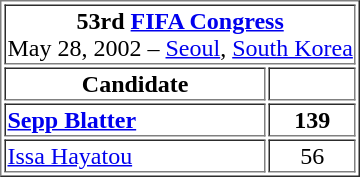<table border=1 >
<tr>
<td colspan=2 align=center><strong>53rd <a href='#'>FIFA Congress</a></strong><br>May 28, 2002 – <a href='#'>Seoul</a>, <a href='#'>South Korea</a></td>
</tr>
<tr>
<th width=75%>Candidate</th>
<th align=center></th>
</tr>
<tr>
<td> <strong><a href='#'>Sepp Blatter</a></strong></td>
<td align="center"><strong>139</strong></td>
</tr>
<tr>
<td> <a href='#'>Issa Hayatou</a></td>
<td align="center">56</td>
</tr>
</table>
